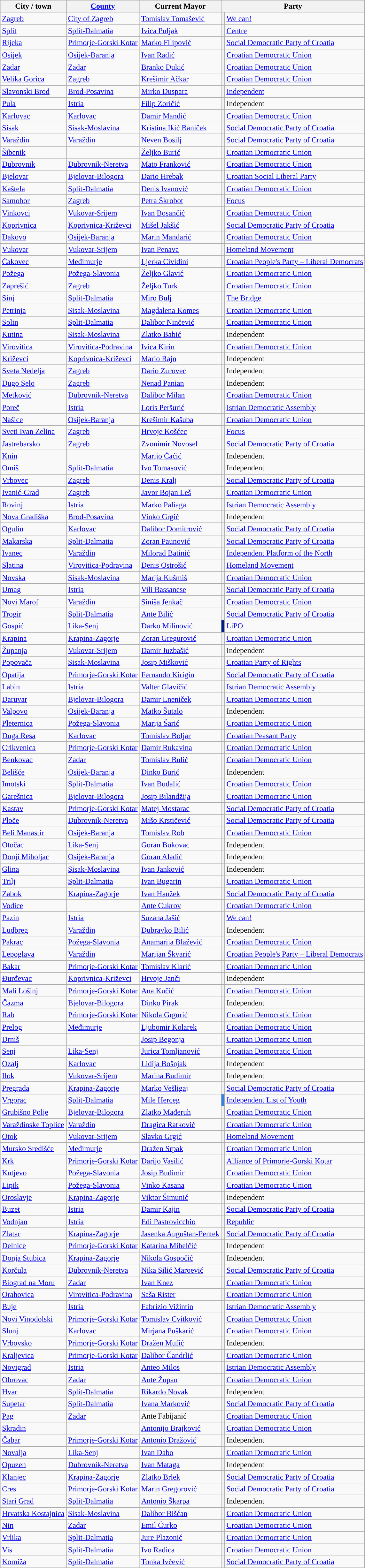<table class="wikitable sortable">
<tr>
<th>City / town</th>
<th><a href='#'>County</a></th>
<th>Current Mayor</th>
<th colspan=2>Party</th>
</tr>
<tr>
<td><a href='#'>Zagreb</a></td>
<td><a href='#'>City of Zagreb</a></td>
<td><a href='#'>Tomislav Tomašević</a></td>
<th style="background-color: "></th>
<td><a href='#'>We can!</a></td>
</tr>
<tr>
<td><a href='#'>Split</a></td>
<td><a href='#'>Split-Dalmatia</a></td>
<td><a href='#'>Ivica Puljak</a></td>
<th style="background-color: "></th>
<td><a href='#'>Centre</a></td>
</tr>
<tr>
<td><a href='#'>Rijeka</a></td>
<td><a href='#'>Primorje-Gorski Kotar</a></td>
<td><a href='#'>Marko Filipović</a></td>
<th style="background-color: "></th>
<td><a href='#'>Social Democratic Party of Croatia</a></td>
</tr>
<tr>
<td><a href='#'>Osijek</a></td>
<td><a href='#'>Osijek-Baranja</a></td>
<td><a href='#'>Ivan Radić</a></td>
<th style="background-color: "></th>
<td><a href='#'>Croatian Democratic Union</a></td>
</tr>
<tr>
<td><a href='#'>Zadar</a></td>
<td><a href='#'>Zadar</a></td>
<td><a href='#'>Branko Dukić</a></td>
<th style="background-color: "></th>
<td><a href='#'>Croatian Democratic Union</a></td>
</tr>
<tr>
<td><a href='#'>Velika Gorica</a></td>
<td><a href='#'>Zagreb</a></td>
<td><a href='#'>Krešimir Ačkar</a></td>
<th style="background-color: "></th>
<td><a href='#'>Croatian Democratic Union</a></td>
</tr>
<tr>
<td><a href='#'>Slavonski Brod</a></td>
<td><a href='#'>Brod-Posavina</a></td>
<td><a href='#'>Mirko Duspara</a></td>
<th style="background-color: "></th>
<td><a href='#'>Independent</a></td>
</tr>
<tr>
<td><a href='#'>Pula</a></td>
<td><a href='#'>Istria</a></td>
<td><a href='#'>Filip Zoričić</a></td>
<th style="background-color: "></th>
<td>Independent</td>
</tr>
<tr>
<td><a href='#'>Karlovac</a></td>
<td><a href='#'>Karlovac</a></td>
<td><a href='#'>Damir Mandić</a></td>
<th style="background-color: "></th>
<td><a href='#'>Croatian Democratic Union</a></td>
</tr>
<tr>
<td><a href='#'>Sisak</a></td>
<td><a href='#'>Sisak-Moslavina</a></td>
<td><a href='#'>Kristina Ikić Baniček</a></td>
<th style="background-color: "></th>
<td><a href='#'>Social Democratic Party of Croatia</a></td>
</tr>
<tr>
<td><a href='#'>Varaždin</a></td>
<td><a href='#'>Varaždin</a></td>
<td><a href='#'>Neven Bosilj</a></td>
<th style="background-color: "></th>
<td><a href='#'>Social Democratic Party of Croatia</a></td>
</tr>
<tr>
<td><a href='#'>Šibenik</a></td>
<td></td>
<td><a href='#'>Željko Burić</a></td>
<th style="background-color: "></th>
<td><a href='#'>Croatian Democratic Union</a></td>
</tr>
<tr>
<td><a href='#'>Dubrovnik</a></td>
<td><a href='#'>Dubrovnik-Neretva</a></td>
<td><a href='#'>Mato Franković</a></td>
<th style="background-color: "></th>
<td><a href='#'>Croatian Democratic Union</a></td>
</tr>
<tr>
<td><a href='#'>Bjelovar</a></td>
<td><a href='#'>Bjelovar-Bilogora</a></td>
<td><a href='#'>Dario Hrebak</a></td>
<th style="background-color: "></th>
<td><a href='#'>Croatian Social Liberal Party</a></td>
</tr>
<tr>
<td><a href='#'>Kaštela</a></td>
<td><a href='#'>Split-Dalmatia</a></td>
<td><a href='#'>Denis Ivanović</a></td>
<th style="background-color: "></th>
<td><a href='#'>Croatian Democratic Union</a></td>
</tr>
<tr>
<td><a href='#'>Samobor</a></td>
<td><a href='#'>Zagreb</a></td>
<td><a href='#'>Petra Škrobot</a></td>
<th style="background-color: "></th>
<td><a href='#'>Focus</a></td>
</tr>
<tr>
<td><a href='#'>Vinkovci</a></td>
<td><a href='#'>Vukovar-Srijem</a></td>
<td><a href='#'>Ivan Bosančić</a></td>
<th style="background-color: "></th>
<td><a href='#'>Croatian Democratic Union</a></td>
</tr>
<tr>
<td><a href='#'>Koprivnica</a></td>
<td><a href='#'>Koprivnica-Križevci</a></td>
<td><a href='#'>Mišel Jakšić</a></td>
<th style="background-color: "></th>
<td><a href='#'>Social Democratic Party of Croatia</a></td>
</tr>
<tr>
<td><a href='#'>Đakovo</a></td>
<td><a href='#'>Osijek-Baranja</a></td>
<td><a href='#'>Marin Mandarić</a></td>
<th style="background-color: "></th>
<td><a href='#'>Croatian Democratic Union</a></td>
</tr>
<tr>
<td><a href='#'>Vukovar</a></td>
<td><a href='#'>Vukovar-Srijem</a></td>
<td><a href='#'>Ivan Penava</a></td>
<th style="background-color: "></th>
<td><a href='#'>Homeland Movement</a></td>
</tr>
<tr>
<td><a href='#'>Čakovec</a></td>
<td><a href='#'>Međimurje</a></td>
<td><a href='#'>Ljerka Cividini</a></td>
<th style="background-color: "></th>
<td><a href='#'>Croatian People's Party – Liberal Democrats</a></td>
</tr>
<tr>
<td><a href='#'>Požega</a></td>
<td><a href='#'>Požega-Slavonia</a></td>
<td><a href='#'>Željko Glavić</a></td>
<th style="background-color: "></th>
<td><a href='#'>Croatian Democratic Union</a></td>
</tr>
<tr>
<td><a href='#'>Zaprešić</a></td>
<td><a href='#'>Zagreb</a></td>
<td><a href='#'>Željko Turk</a></td>
<th style="background-color: "></th>
<td><a href='#'>Croatian Democratic Union</a></td>
</tr>
<tr>
<td><a href='#'>Sinj</a></td>
<td><a href='#'>Split-Dalmatia</a></td>
<td><a href='#'>Miro Bulj</a></td>
<th style="background-color: "></th>
<td><a href='#'>The Bridge</a></td>
</tr>
<tr>
<td><a href='#'>Petrinja</a></td>
<td><a href='#'>Sisak-Moslavina</a></td>
<td><a href='#'>Magdalena Komes</a></td>
<th style="background-color: "></th>
<td><a href='#'>Croatian Democratic Union</a></td>
</tr>
<tr>
<td><a href='#'>Solin</a></td>
<td><a href='#'>Split-Dalmatia</a></td>
<td><a href='#'>Dalibor Ninčević</a></td>
<th style="background-color: "></th>
<td><a href='#'>Croatian Democratic Union</a></td>
</tr>
<tr>
<td><a href='#'>Kutina</a></td>
<td><a href='#'>Sisak-Moslavina</a></td>
<td><a href='#'>Zlatko Babić</a></td>
<th style="background-color: "></th>
<td>Independent</td>
</tr>
<tr>
<td><a href='#'>Virovitica</a></td>
<td><a href='#'>Virovitica-Podravina</a></td>
<td><a href='#'>Ivica Kirin</a></td>
<th style="background-color: "></th>
<td><a href='#'>Croatian Democratic Union</a></td>
</tr>
<tr>
<td><a href='#'>Križevci</a></td>
<td><a href='#'>Koprivnica-Križevci</a></td>
<td><a href='#'>Mario Rajn</a></td>
<th style="background-color: "></th>
<td>Independent</td>
</tr>
<tr>
<td><a href='#'>Sveta Nedelja</a></td>
<td><a href='#'>Zagreb</a></td>
<td><a href='#'>Dario Zurovec</a></td>
<th style="background-color: "></th>
<td>Independent</td>
</tr>
<tr>
<td><a href='#'>Dugo Selo</a></td>
<td><a href='#'>Zagreb</a></td>
<td><a href='#'>Nenad Panian</a></td>
<th style="background-color: "></th>
<td>Independent</td>
</tr>
<tr>
<td><a href='#'>Metković</a></td>
<td><a href='#'>Dubrovnik-Neretva</a></td>
<td><a href='#'>Dalibor Milan</a></td>
<th style="background-color: "></th>
<td><a href='#'>Croatian Democratic Union</a></td>
</tr>
<tr>
<td><a href='#'>Poreč</a></td>
<td><a href='#'>Istria</a></td>
<td><a href='#'>Loris Peršurić</a></td>
<th style="background-color: "></th>
<td><a href='#'>Istrian Democratic Assembly</a></td>
</tr>
<tr>
<td><a href='#'>Našice</a></td>
<td><a href='#'>Osijek-Baranja</a></td>
<td><a href='#'>Krešimir Kašuba</a></td>
<th style="background-color: "></th>
<td><a href='#'>Croatian Democratic Union</a></td>
</tr>
<tr>
<td><a href='#'>Sveti Ivan Zelina</a></td>
<td><a href='#'>Zagreb</a></td>
<td><a href='#'>Hrvoje Košćec</a></td>
<th style="background-color: "></th>
<td><a href='#'>Focus</a></td>
</tr>
<tr>
<td><a href='#'>Jastrebarsko</a></td>
<td><a href='#'>Zagreb</a></td>
<td><a href='#'>Zvonimir Novosel</a></td>
<th style="background-color: "></th>
<td><a href='#'>Social Democratic Party of Croatia</a></td>
</tr>
<tr>
<td><a href='#'>Knin</a></td>
<td></td>
<td><a href='#'>Marijo Ćaćić</a></td>
<th style="background-color: "></th>
<td>Independent</td>
</tr>
<tr>
<td><a href='#'>Omiš</a></td>
<td><a href='#'>Split-Dalmatia</a></td>
<td><a href='#'>Ivo Tomasović</a></td>
<th style="background-color: "></th>
<td>Independent</td>
</tr>
<tr>
<td><a href='#'>Vrbovec</a></td>
<td><a href='#'>Zagreb</a></td>
<td><a href='#'>Denis Kralj</a></td>
<th style="background-color: "></th>
<td><a href='#'>Social Democratic Party of Croatia</a></td>
</tr>
<tr>
<td><a href='#'>Ivanić-Grad</a></td>
<td><a href='#'>Zagreb</a></td>
<td><a href='#'>Javor Bojan Leš</a></td>
<th style="background-color: "></th>
<td><a href='#'>Croatian Democratic Union</a></td>
</tr>
<tr>
<td><a href='#'>Rovinj</a></td>
<td><a href='#'>Istria</a></td>
<td><a href='#'>Marko Paliaga</a></td>
<th style="background-color: "></th>
<td><a href='#'>Istrian Democratic Assembly</a></td>
</tr>
<tr>
<td><a href='#'>Nova Gradiška</a></td>
<td><a href='#'>Brod-Posavina</a></td>
<td><a href='#'>Vinko Grgić</a></td>
<th style="background-color: "></th>
<td>Independent</td>
</tr>
<tr>
<td><a href='#'>Ogulin</a></td>
<td><a href='#'>Karlovac</a></td>
<td><a href='#'>Dalibor Domitrović</a></td>
<th style="background-color: "></th>
<td><a href='#'>Social Democratic Party of Croatia</a></td>
</tr>
<tr>
<td><a href='#'>Makarska</a></td>
<td><a href='#'>Split-Dalmatia</a></td>
<td><a href='#'>Zoran Paunović</a></td>
<th style="background-color: "></th>
<td><a href='#'>Social Democratic Party of Croatia</a></td>
</tr>
<tr>
<td><a href='#'>Ivanec</a></td>
<td><a href='#'>Varaždin</a></td>
<td><a href='#'>Milorad Batinić</a></td>
<th style="background-color: "></th>
<td><a href='#'>Independent Platform of the North</a></td>
</tr>
<tr>
<td><a href='#'>Slatina</a></td>
<td><a href='#'>Virovitica-Podravina</a></td>
<td><a href='#'>Denis Ostrošić</a></td>
<th style="background-color: "></th>
<td><a href='#'>Homeland Movement</a></td>
</tr>
<tr>
<td><a href='#'>Novska</a></td>
<td><a href='#'>Sisak-Moslavina</a></td>
<td><a href='#'>Marija Kušmiš</a></td>
<th style="background-color: "></th>
<td><a href='#'>Croatian Democratic Union</a></td>
</tr>
<tr>
<td><a href='#'>Umag</a></td>
<td><a href='#'>Istria</a></td>
<td><a href='#'>Vili Bassanese</a></td>
<th style="background-color: "></th>
<td><a href='#'>Social Democratic Party of Croatia</a></td>
</tr>
<tr>
<td><a href='#'>Novi Marof</a></td>
<td><a href='#'>Varaždin</a></td>
<td><a href='#'>Siniša Jenkač</a></td>
<th style="background-color: "></th>
<td><a href='#'>Croatian Democratic Union</a></td>
</tr>
<tr>
<td><a href='#'>Trogir</a></td>
<td><a href='#'>Split-Dalmatia</a></td>
<td><a href='#'>Ante Bilić</a></td>
<th style="background-color: "></th>
<td><a href='#'>Social Democratic Party of Croatia</a></td>
</tr>
<tr>
<td><a href='#'>Gospić</a></td>
<td><a href='#'>Lika-Senj</a></td>
<td><a href='#'>Darko Milinović</a></td>
<th style="background-color: #001983"></th>
<td><a href='#'>LiPO</a></td>
</tr>
<tr>
<td><a href='#'>Krapina</a></td>
<td><a href='#'>Krapina-Zagorje</a></td>
<td><a href='#'>Zoran Gregurović</a></td>
<th style="background-color: "></th>
<td><a href='#'>Croatian Democratic Union</a></td>
</tr>
<tr>
<td><a href='#'>Županja</a></td>
<td><a href='#'>Vukovar-Srijem</a></td>
<td><a href='#'>Damir Juzbašić</a></td>
<th style="background-color: "></th>
<td>Independent</td>
</tr>
<tr>
<td><a href='#'>Popovača</a></td>
<td><a href='#'>Sisak-Moslavina</a></td>
<td><a href='#'>Josip Mišković</a></td>
<th style="background-color: "></th>
<td><a href='#'>Croatian Party of Rights</a></td>
</tr>
<tr>
<td><a href='#'>Opatija</a></td>
<td><a href='#'>Primorje-Gorski Kotar</a></td>
<td><a href='#'>Fernando Kirigin</a></td>
<th style="background-color: "></th>
<td><a href='#'>Social Democratic Party of Croatia</a></td>
</tr>
<tr>
<td><a href='#'>Labin</a></td>
<td><a href='#'>Istria</a></td>
<td><a href='#'>Valter Glavičić</a></td>
<th style="background-color: "></th>
<td><a href='#'>Istrian Democratic Assembly</a></td>
</tr>
<tr>
<td><a href='#'>Daruvar</a></td>
<td><a href='#'>Bjelovar-Bilogora</a></td>
<td><a href='#'>Damir Lneniček</a></td>
<th style="background-color: "></th>
<td><a href='#'>Croatian Democratic Union</a></td>
</tr>
<tr>
<td><a href='#'>Valpovo</a></td>
<td><a href='#'>Osijek-Baranja</a></td>
<td><a href='#'>Matko Šutalo</a></td>
<th style="background-color: "></th>
<td>Independent</td>
</tr>
<tr>
<td><a href='#'>Pleternica</a></td>
<td><a href='#'>Požega-Slavonia</a></td>
<td><a href='#'>Marija Šarić</a></td>
<th style="background-color: "></th>
<td><a href='#'>Croatian Democratic Union</a></td>
</tr>
<tr>
<td><a href='#'>Duga Resa</a></td>
<td><a href='#'>Karlovac</a></td>
<td><a href='#'>Tomislav Boljar</a></td>
<th style="background-color: "></th>
<td><a href='#'>Croatian Peasant Party</a></td>
</tr>
<tr>
<td><a href='#'>Crikvenica</a></td>
<td><a href='#'>Primorje-Gorski Kotar</a></td>
<td><a href='#'>Damir Rukavina</a></td>
<th style="background-color: "></th>
<td><a href='#'>Croatian Democratic Union</a></td>
</tr>
<tr>
<td><a href='#'>Benkovac</a></td>
<td><a href='#'>Zadar</a></td>
<td><a href='#'>Tomislav Bulić</a></td>
<th style="background-color: "></th>
<td><a href='#'>Croatian Democratic Union</a></td>
</tr>
<tr>
<td><a href='#'>Belišće</a></td>
<td><a href='#'>Osijek-Baranja</a></td>
<td><a href='#'>Dinko Burić</a></td>
<th style="background-color: "></th>
<td>Independent</td>
</tr>
<tr>
<td><a href='#'>Imotski</a></td>
<td><a href='#'>Split-Dalmatia</a></td>
<td><a href='#'>Ivan Budalić</a></td>
<th style="background-color: "></th>
<td><a href='#'>Croatian Democratic Union</a></td>
</tr>
<tr>
<td><a href='#'>Garešnica</a></td>
<td><a href='#'>Bjelovar-Bilogora</a></td>
<td><a href='#'>Josip Bilandžija</a></td>
<th style="background-color: "></th>
<td><a href='#'>Croatian Democratic Union</a></td>
</tr>
<tr>
<td><a href='#'>Kastav</a></td>
<td><a href='#'>Primorje-Gorski Kotar</a></td>
<td><a href='#'>Matej Mostarac</a></td>
<th style="background-color: "></th>
<td><a href='#'>Social Democratic Party of Croatia</a></td>
</tr>
<tr>
<td><a href='#'>Ploče</a></td>
<td><a href='#'>Dubrovnik-Neretva</a></td>
<td><a href='#'>Mišo Krstičević</a></td>
<th style="background-color: "></th>
<td><a href='#'>Social Democratic Party of Croatia</a></td>
</tr>
<tr>
<td><a href='#'>Beli Manastir</a></td>
<td><a href='#'>Osijek-Baranja</a></td>
<td><a href='#'>Tomislav Rob</a></td>
<th style="background-color: "></th>
<td><a href='#'>Croatian Democratic Union</a></td>
</tr>
<tr>
<td><a href='#'>Otočac</a></td>
<td><a href='#'>Lika-Senj</a></td>
<td><a href='#'>Goran Bukovac</a></td>
<th style="background-color: "></th>
<td>Independent</td>
</tr>
<tr>
<td><a href='#'>Donji Miholjac</a></td>
<td><a href='#'>Osijek-Baranja</a></td>
<td><a href='#'>Goran Aladić</a></td>
<th style="background-color: "></th>
<td>Independent</td>
</tr>
<tr>
<td><a href='#'>Glina</a></td>
<td><a href='#'>Sisak-Moslavina</a></td>
<td><a href='#'>Ivan Janković</a></td>
<th style="background-color: "></th>
<td>Independent</td>
</tr>
<tr>
<td><a href='#'>Trilj</a></td>
<td><a href='#'>Split-Dalmatia</a></td>
<td><a href='#'>Ivan Bugarin</a></td>
<th style="background-color: "></th>
<td><a href='#'>Croatian Democratic Union</a></td>
</tr>
<tr>
<td><a href='#'>Zabok</a></td>
<td><a href='#'>Krapina-Zagorje</a></td>
<td><a href='#'>Ivan Hanžek</a></td>
<th style="background-color: "></th>
<td><a href='#'>Social Democratic Party of Croatia</a></td>
</tr>
<tr>
<td><a href='#'>Vodice</a></td>
<td></td>
<td><a href='#'>Ante Cukrov</a></td>
<th style="background-color: "></th>
<td><a href='#'>Croatian Democratic Union</a></td>
</tr>
<tr>
<td><a href='#'>Pazin</a></td>
<td><a href='#'>Istria</a></td>
<td><a href='#'>Suzana Jašić</a></td>
<th style="background-color: "></th>
<td><a href='#'>We can!</a></td>
</tr>
<tr>
<td><a href='#'>Ludbreg</a></td>
<td><a href='#'>Varaždin</a></td>
<td><a href='#'>Dubravko Bilić</a></td>
<th style="background-color: "></th>
<td>Independent</td>
</tr>
<tr>
<td><a href='#'>Pakrac</a></td>
<td><a href='#'>Požega-Slavonia</a></td>
<td><a href='#'>Anamarija Blažević</a></td>
<th style="background-color: "></th>
<td><a href='#'>Croatian Democratic Union</a></td>
</tr>
<tr>
<td><a href='#'>Lepoglava</a></td>
<td><a href='#'>Varaždin</a></td>
<td><a href='#'>Marijan Škvarić</a></td>
<th style="background-color: "></th>
<td><a href='#'>Croatian People's Party – Liberal Democrats</a></td>
</tr>
<tr>
<td><a href='#'>Bakar</a></td>
<td><a href='#'>Primorje-Gorski Kotar</a></td>
<td><a href='#'>Tomislav Klarić</a></td>
<th style="background-color: "></th>
<td><a href='#'>Croatian Democratic Union</a></td>
</tr>
<tr>
<td><a href='#'>Đurđevac</a></td>
<td><a href='#'>Koprivnica-Križevci</a></td>
<td><a href='#'>Hrvoje Janči</a></td>
<th style="background-color: "></th>
<td>Independent</td>
</tr>
<tr>
<td><a href='#'>Mali Lošinj</a></td>
<td><a href='#'>Primorje-Gorski Kotar</a></td>
<td><a href='#'>Ana Kučić</a></td>
<th style="background-color: "></th>
<td><a href='#'>Croatian Democratic Union</a></td>
</tr>
<tr>
<td><a href='#'>Čazma</a></td>
<td><a href='#'>Bjelovar-Bilogora</a></td>
<td><a href='#'>Dinko Pirak</a></td>
<th style="background-color: "></th>
<td>Independent</td>
</tr>
<tr>
<td><a href='#'>Rab</a></td>
<td><a href='#'>Primorje-Gorski Kotar</a></td>
<td><a href='#'>Nikola Grgurić</a></td>
<th style="background-color: "></th>
<td><a href='#'>Croatian Democratic Union</a></td>
</tr>
<tr>
<td><a href='#'>Prelog</a></td>
<td><a href='#'>Međimurje</a></td>
<td><a href='#'>Ljubomir Kolarek</a></td>
<th style="background-color: "></th>
<td><a href='#'>Croatian Democratic Union</a></td>
</tr>
<tr>
<td><a href='#'>Drniš</a></td>
<td></td>
<td><a href='#'>Josip Begonja</a></td>
<th style="background-color: "></th>
<td><a href='#'>Croatian Democratic Union</a></td>
</tr>
<tr>
<td><a href='#'>Senj</a></td>
<td><a href='#'>Lika-Senj</a></td>
<td><a href='#'>Jurica Tomljanović</a></td>
<th style="background-color: "></th>
<td><a href='#'>Croatian Democratic Union</a></td>
</tr>
<tr>
<td><a href='#'>Ozalj</a></td>
<td><a href='#'>Karlovac</a></td>
<td><a href='#'>Lidija Bošnjak</a></td>
<th style="background-color: "></th>
<td>Independent</td>
</tr>
<tr>
<td><a href='#'>Ilok</a></td>
<td><a href='#'>Vukovar-Srijem</a></td>
<td><a href='#'>Marina Budimir</a></td>
<th style="background-color: "></th>
<td>Independent</td>
</tr>
<tr>
<td><a href='#'>Pregrada</a></td>
<td><a href='#'>Krapina-Zagorje</a></td>
<td><a href='#'>Marko Vešligaj</a></td>
<th style="background-color: "></th>
<td><a href='#'>Social Democratic Party of Croatia</a></td>
</tr>
<tr>
<td><a href='#'>Vrgorac</a></td>
<td><a href='#'>Split-Dalmatia</a></td>
<td><a href='#'>Mile Herceg</a></td>
<td style="background:#3581E1;"></td>
<td><a href='#'>Independent List of Youth</a></td>
</tr>
<tr>
<td><a href='#'>Grubišno Polje</a></td>
<td><a href='#'>Bjelovar-Bilogora</a></td>
<td><a href='#'>Zlatko Mađeruh</a></td>
<th style="background-color: "></th>
<td><a href='#'>Croatian Democratic Union</a></td>
</tr>
<tr>
<td><a href='#'>Varaždinske Toplice</a></td>
<td><a href='#'>Varaždin</a></td>
<td><a href='#'>Dragica Ratković</a></td>
<th style="background-color: "></th>
<td><a href='#'>Croatian Democratic Union</a></td>
</tr>
<tr>
<td><a href='#'>Otok</a></td>
<td><a href='#'>Vukovar-Srijem</a></td>
<td><a href='#'>Slavko Grgić</a></td>
<th style="background-color: "></th>
<td><a href='#'>Homeland Movement</a></td>
</tr>
<tr>
<td><a href='#'>Mursko Središće</a></td>
<td><a href='#'>Međimurje</a></td>
<td><a href='#'>Dražen Srpak</a></td>
<th style="background-color: "></th>
<td><a href='#'>Croatian Democratic Union</a></td>
</tr>
<tr>
<td><a href='#'>Krk</a></td>
<td><a href='#'>Primorje-Gorski Kotar</a></td>
<td><a href='#'>Darijo Vasilić</a></td>
<th style="background-color: "></th>
<td><a href='#'>Alliance of Primorje-Gorski Kotar</a></td>
</tr>
<tr>
<td><a href='#'>Kutjevo</a></td>
<td><a href='#'>Požega-Slavonia</a></td>
<td><a href='#'>Josip Budimir</a></td>
<th style="background-color: "></th>
<td><a href='#'>Croatian Democratic Union</a></td>
</tr>
<tr>
<td><a href='#'>Lipik</a></td>
<td><a href='#'>Požega-Slavonia</a></td>
<td><a href='#'>Vinko Kasana</a></td>
<th style="background-color: "></th>
<td><a href='#'>Croatian Democratic Union</a></td>
</tr>
<tr>
<td><a href='#'>Oroslavje</a></td>
<td><a href='#'>Krapina-Zagorje</a></td>
<td><a href='#'>Viktor Šimunić</a></td>
<th style="background-color: "></th>
<td>Independent</td>
</tr>
<tr>
<td><a href='#'>Buzet</a></td>
<td><a href='#'>Istria</a></td>
<td><a href='#'>Damir Kajin</a></td>
<th style="background-color: "></th>
<td><a href='#'>Social Democratic Party of Croatia</a></td>
</tr>
<tr>
<td><a href='#'>Vodnjan</a></td>
<td><a href='#'>Istria</a></td>
<td><a href='#'>Edi Pastrovicchio</a></td>
<th style="background-color: "></th>
<td><a href='#'>Republic</a></td>
</tr>
<tr>
<td><a href='#'>Zlatar</a></td>
<td><a href='#'>Krapina-Zagorje</a></td>
<td><a href='#'>Jasenka Auguštan-Pentek</a></td>
<th style="background-color: "></th>
<td><a href='#'>Social Democratic Party of Croatia</a></td>
</tr>
<tr>
<td><a href='#'>Delnice</a></td>
<td><a href='#'>Primorje-Gorski Kotar</a></td>
<td><a href='#'>Katarina Mihelčić</a></td>
<th style="background-color: "></th>
<td>Independent</td>
</tr>
<tr>
<td><a href='#'>Donja Stubica</a></td>
<td><a href='#'>Krapina-Zagorje</a></td>
<td><a href='#'>Nikola Gospočić</a></td>
<th style="background-color: "></th>
<td>Independent</td>
</tr>
<tr>
<td><a href='#'>Korčula</a></td>
<td><a href='#'>Dubrovnik-Neretva</a></td>
<td><a href='#'>Nika Silić Maroević</a></td>
<th style="background-color: "></th>
<td><a href='#'>Social Democratic Party of Croatia</a></td>
</tr>
<tr>
<td><a href='#'>Biograd na Moru</a></td>
<td><a href='#'>Zadar</a></td>
<td><a href='#'>Ivan Knez</a></td>
<th style="background-color: "></th>
<td><a href='#'>Croatian Democratic Union</a></td>
</tr>
<tr>
<td><a href='#'>Orahovica</a></td>
<td><a href='#'>Virovitica-Podravina</a></td>
<td><a href='#'>Saša Rister</a></td>
<th style="background-color: "></th>
<td><a href='#'>Croatian Democratic Union</a></td>
</tr>
<tr>
<td><a href='#'>Buje</a></td>
<td><a href='#'>Istria</a></td>
<td><a href='#'>Fabrizio Vižintin</a></td>
<th style="background-color: "></th>
<td><a href='#'>Istrian Democratic Assembly</a></td>
</tr>
<tr>
<td><a href='#'>Novi Vinodolski</a></td>
<td><a href='#'>Primorje-Gorski Kotar</a></td>
<td><a href='#'>Tomislav Cvitković</a></td>
<th style="background-color: "></th>
<td><a href='#'>Croatian Democratic Union</a></td>
</tr>
<tr>
<td><a href='#'>Slunj</a></td>
<td><a href='#'>Karlovac</a></td>
<td><a href='#'>Mirjana Puškarić</a></td>
<th style="background-color: "></th>
<td><a href='#'>Croatian Democratic Union</a></td>
</tr>
<tr>
<td><a href='#'>Vrbovsko</a></td>
<td><a href='#'>Primorje-Gorski Kotar</a></td>
<td><a href='#'>Dražen Mufić</a></td>
<th style="background-color: "></th>
<td>Independent</td>
</tr>
<tr>
<td><a href='#'>Kraljevica</a></td>
<td><a href='#'>Primorje-Gorski Kotar</a></td>
<td><a href='#'>Dalibor Čandrlić</a></td>
<th style="background-color: "></th>
<td><a href='#'>Croatian Democratic Union</a></td>
</tr>
<tr>
<td><a href='#'>Novigrad</a></td>
<td><a href='#'>Istria</a></td>
<td><a href='#'>Anteo Milos</a></td>
<th style="background-color: "></th>
<td><a href='#'>Istrian Democratic Assembly</a></td>
</tr>
<tr>
<td><a href='#'>Obrovac</a></td>
<td><a href='#'>Zadar</a></td>
<td><a href='#'>Ante Župan</a></td>
<th style="background-color: "></th>
<td><a href='#'>Croatian Democratic Union</a></td>
</tr>
<tr>
<td><a href='#'>Hvar</a></td>
<td><a href='#'>Split-Dalmatia</a></td>
<td><a href='#'>Rikardo Novak</a></td>
<th style="background-color: "></th>
<td>Independent</td>
</tr>
<tr>
<td><a href='#'>Supetar</a></td>
<td><a href='#'>Split-Dalmatia</a></td>
<td><a href='#'>Ivana Marković</a></td>
<th style="background-color: "></th>
<td><a href='#'>Social Democratic Party of Croatia</a></td>
</tr>
<tr>
<td><a href='#'>Pag</a></td>
<td><a href='#'>Zadar</a></td>
<td>Ante Fabijanić</td>
<th style="background-color: "></th>
<td><a href='#'>Croatian Democratic Union</a></td>
</tr>
<tr>
<td><a href='#'>Skradin</a></td>
<td></td>
<td><a href='#'>Antonijo Brajković</a></td>
<th style="background-color: "></th>
<td><a href='#'>Croatian Democratic Union</a></td>
</tr>
<tr>
<td><a href='#'>Čabar</a></td>
<td><a href='#'>Primorje-Gorski Kotar</a></td>
<td><a href='#'>Antonio Dražović</a></td>
<th style="background-color: "></th>
<td>Independent</td>
</tr>
<tr>
<td><a href='#'>Novalja</a></td>
<td><a href='#'>Lika-Senj</a></td>
<td><a href='#'>Ivan Dabo</a></td>
<th style="background-color: "></th>
<td><a href='#'>Croatian Democratic Union</a></td>
</tr>
<tr>
<td><a href='#'>Opuzen</a></td>
<td><a href='#'>Dubrovnik-Neretva</a></td>
<td><a href='#'>Ivan Mataga</a></td>
<th style="background-color: "></th>
<td>Independent</td>
</tr>
<tr>
<td><a href='#'>Klanjec</a></td>
<td><a href='#'>Krapina-Zagorje</a></td>
<td><a href='#'>Zlatko Brlek</a></td>
<th style="background-color: "></th>
<td><a href='#'>Social Democratic Party of Croatia</a></td>
</tr>
<tr>
<td><a href='#'>Cres</a></td>
<td><a href='#'>Primorje-Gorski Kotar</a></td>
<td><a href='#'>Marin Gregorović</a></td>
<th style="background-color: "></th>
<td><a href='#'>Social Democratic Party of Croatia</a></td>
</tr>
<tr>
<td><a href='#'>Stari Grad</a></td>
<td><a href='#'>Split-Dalmatia</a></td>
<td><a href='#'>Antonio Škarpa</a></td>
<th style="background-color: "></th>
<td>Independent</td>
</tr>
<tr>
<td><a href='#'>Hrvatska Kostajnica</a></td>
<td><a href='#'>Sisak-Moslavina</a></td>
<td><a href='#'>Dalibor Bišćan</a></td>
<th style="background-color: "></th>
<td><a href='#'>Croatian Democratic Union</a></td>
</tr>
<tr>
<td><a href='#'>Nin</a></td>
<td><a href='#'>Zadar</a></td>
<td><a href='#'>Emil Ćurko</a></td>
<th style="background-color: "></th>
<td><a href='#'>Croatian Democratic Union</a></td>
</tr>
<tr>
<td><a href='#'>Vrlika</a></td>
<td><a href='#'>Split-Dalmatia</a></td>
<td><a href='#'>Jure Plazonić</a></td>
<th style="background-color: "></th>
<td><a href='#'>Croatian Democratic Union</a></td>
</tr>
<tr>
<td><a href='#'>Vis</a></td>
<td><a href='#'>Split-Dalmatia</a></td>
<td><a href='#'>Ivo Radica</a></td>
<th style="background-color: "></th>
<td><a href='#'>Croatian Democratic Union</a></td>
</tr>
<tr>
<td><a href='#'>Komiža</a></td>
<td><a href='#'>Split-Dalmatia</a></td>
<td><a href='#'>Tonka Ivčević</a></td>
<th style="background-color: "></th>
<td><a href='#'>Social Democratic Party of Croatia</a></td>
</tr>
</table>
